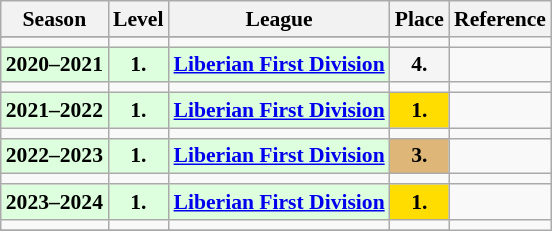<table class="wikitable" style="font-size:90%;">
<tr>
<th>Season</th>
<th>Level</th>
<th>League</th>
<th>Place</th>
<th>Reference</th>
</tr>
<tr>
</tr>
<tr>
<td></td>
<td></td>
<td></td>
<td></td>
</tr>
<tr>
<td bgcolor="#DDFFDD" style="text-align:center;"><strong>2020–2021</strong></td>
<td bgcolor="#DDFFDD" style="text-align:center;"><strong>1.</strong></td>
<td bgcolor="#DDFFDD" style="text-align:center;"><strong><a href='#'>Liberian First Division</a></strong></td>
<td bgcolor="#F5F5F5" style="text-align:center;"><strong>4.</strong></td>
<td></td>
</tr>
<tr>
<td></td>
<td></td>
<td></td>
<td></td>
</tr>
<tr>
<td bgcolor="#DDFFDD" style="text-align:center;"><strong>2021–2022</strong></td>
<td bgcolor="#DDFFDD" style="text-align:center;"><strong>1.</strong></td>
<td bgcolor="#DDFFDD" style="text-align:center;"><strong><a href='#'>Liberian First Division</a></strong></td>
<td bgcolor="#FFDD00" style="text-align:center;"><strong>1.</strong></td>
<td></td>
</tr>
<tr>
<td></td>
<td></td>
<td></td>
<td></td>
</tr>
<tr>
<td bgcolor="#DDFFDD" style="text-align:center;"><strong>2022–2023</strong></td>
<td bgcolor="#DDFFDD" style="text-align:center;"><strong>1.</strong></td>
<td bgcolor="#DDFFDD" style="text-align:center;"><strong><a href='#'>Liberian First Division</a></strong></td>
<td bgcolor="#DEB678" style="text-align:center;"><strong>3.</strong></td>
<td></td>
</tr>
<tr>
<td></td>
<td></td>
<td></td>
<td></td>
</tr>
<tr>
<td bgcolor="#DDFFDD" style="text-align:center;"><strong>2023–2024</strong></td>
<td bgcolor="#DDFFDD" style="text-align:center;"><strong>1.</strong></td>
<td bgcolor="#DDFFDD" style="text-align:center;"><strong><a href='#'>Liberian First Division</a></strong></td>
<td bgcolor="#FFDD00" style="text-align:center;"><strong>1.</strong></td>
<td></td>
</tr>
<tr>
<td></td>
<td></td>
<td></td>
<td></td>
</tr>
<tr>
</tr>
</table>
